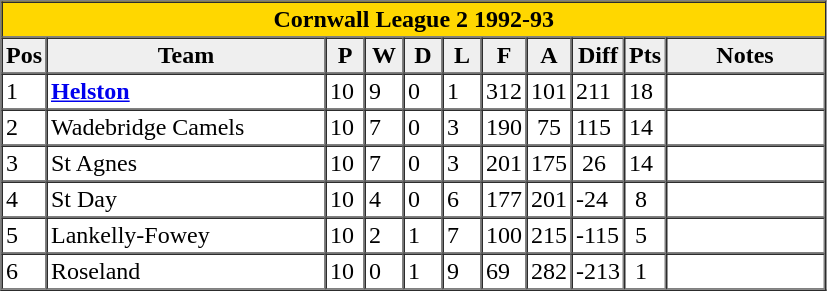<table border="1" cellpadding="2" cellspacing="0">
<tr bgcolor="gold">
<th colspan=11 style="border-right:0px;";>Cornwall  League 2  1992-93</th>
</tr>
<tr bgcolor="#efefef">
<th width="20">Pos</th>
<th width="180">Team</th>
<th width="20">P</th>
<th width="20">W</th>
<th width="20">D</th>
<th width="20">L</th>
<th width="20">F</th>
<th width="20">A</th>
<th width="20">Diff</th>
<th width="20">Pts</th>
<th width="100">Notes</th>
</tr>
<tr>
<td>1</td>
<td><strong><a href='#'>Helston</a></strong></td>
<td>10</td>
<td>9</td>
<td>0</td>
<td>1</td>
<td>312</td>
<td>101</td>
<td>211</td>
<td>18</td>
<td></td>
</tr>
<tr>
<td>2</td>
<td>Wadebridge Camels</td>
<td>10</td>
<td>7</td>
<td>0</td>
<td>3</td>
<td>190</td>
<td> 75</td>
<td>115</td>
<td>14</td>
<td></td>
</tr>
<tr>
<td>3</td>
<td>St Agnes</td>
<td>10</td>
<td>7</td>
<td>0</td>
<td>3</td>
<td>201</td>
<td>175</td>
<td> 26</td>
<td>14</td>
<td></td>
</tr>
<tr>
<td>4</td>
<td>St Day</td>
<td>10</td>
<td>4</td>
<td>0</td>
<td>6</td>
<td>177</td>
<td>201</td>
<td>-24</td>
<td> 8</td>
<td></td>
</tr>
<tr>
<td>5</td>
<td>Lankelly-Fowey</td>
<td>10</td>
<td>2</td>
<td>1</td>
<td>7</td>
<td>100</td>
<td>215</td>
<td>-115</td>
<td> 5</td>
<td></td>
</tr>
<tr>
<td>6</td>
<td>Roseland</td>
<td>10</td>
<td>0</td>
<td>1</td>
<td>9</td>
<td>69</td>
<td>282</td>
<td>-213</td>
<td> 1</td>
<td></td>
</tr>
</table>
